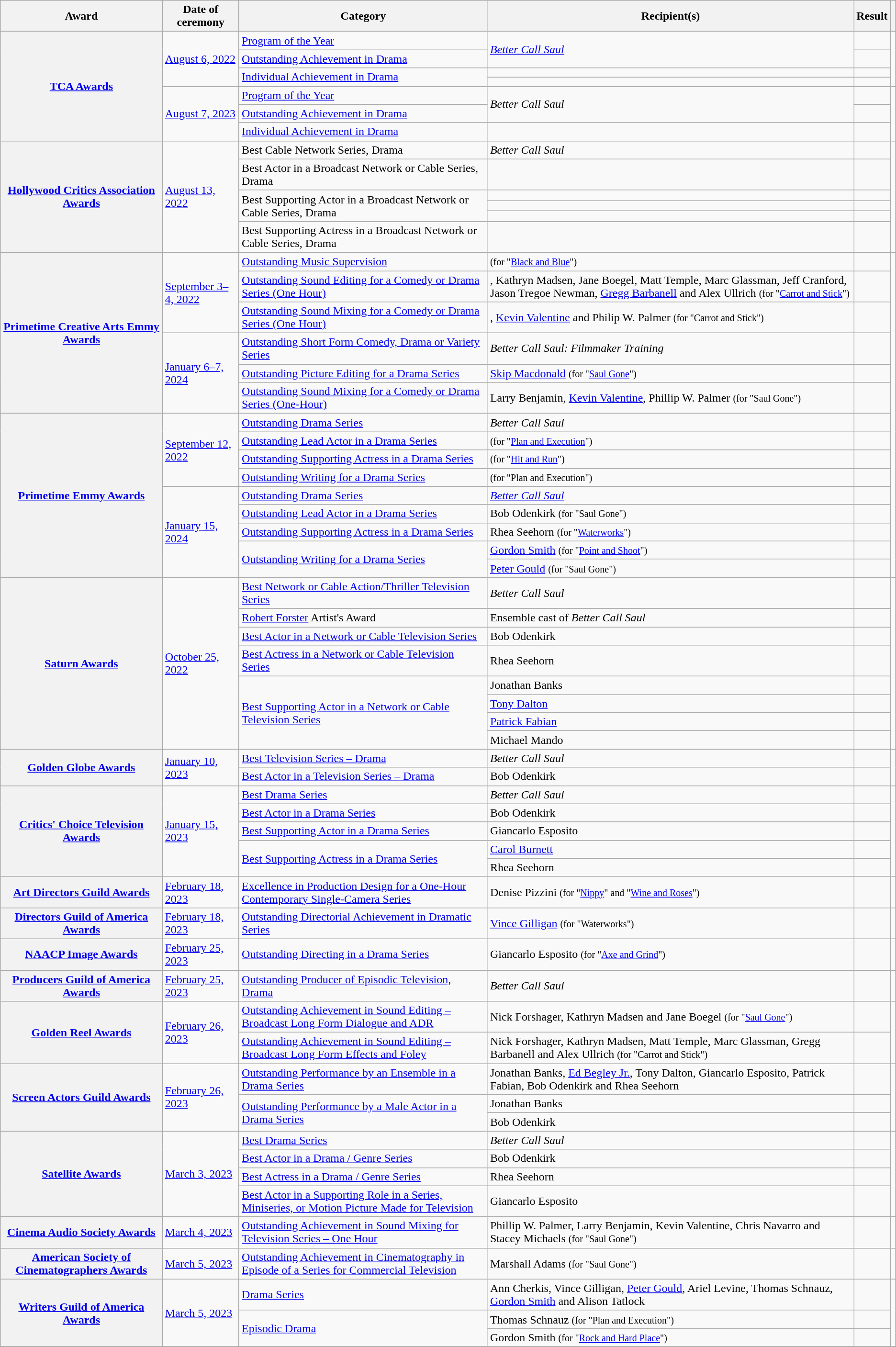<table class="wikitable plainrowheaders sortable plainrowheaders">
<tr>
<th scope="col">Award</th>
<th scope="col">Date of ceremony</th>
<th scope="col">Category</th>
<th scope="col">Recipient(s)</th>
<th scope="col">Result</th>
<th scope="col" class="unsortable"></th>
</tr>
<tr>
<th scope="row" style="text-align: center;" rowspan="7"><a href='#'>TCA Awards</a></th>
<td rowspan="4"><a href='#'>August 6, 2022</a></td>
<td><a href='#'>Program of the Year</a></td>
<td rowspan="2"><em><a href='#'>Better Call Saul</a></em></td>
<td></td>
<td align="center" rowspan="4"></td>
</tr>
<tr>
<td><a href='#'>Outstanding Achievement in Drama</a></td>
<td></td>
</tr>
<tr>
<td rowspan="2"><a href='#'>Individual Achievement in Drama</a></td>
<td></td>
<td></td>
</tr>
<tr>
<td></td>
<td></td>
</tr>
<tr>
<td rowspan="3"><a href='#'>August 7, 2023</a></td>
<td><a href='#'>Program of the Year</a></td>
<td rowspan="2"><em>Better Call Saul</em></td>
<td></td>
<td align="center" rowspan="3"></td>
</tr>
<tr>
<td><a href='#'>Outstanding Achievement in Drama</a></td>
<td></td>
</tr>
<tr>
<td><a href='#'>Individual Achievement in Drama</a></td>
<td></td>
<td></td>
</tr>
<tr>
<th scope="row" style="text-align: center;" rowspan="6"><a href='#'>Hollywood Critics Association Awards</a></th>
<td rowspan="6"><a href='#'>August 13, 2022</a></td>
<td>Best Cable Network Series, Drama</td>
<td><em>Better Call Saul</em></td>
<td></td>
<td align="center" rowspan="6"></td>
</tr>
<tr>
<td>Best Actor in a Broadcast Network or Cable Series, Drama</td>
<td></td>
<td></td>
</tr>
<tr>
<td rowspan=3>Best Supporting Actor in a Broadcast Network or Cable Series, Drama</td>
<td></td>
<td></td>
</tr>
<tr>
<td></td>
<td></td>
</tr>
<tr>
<td></td>
<td></td>
</tr>
<tr>
<td>Best Supporting Actress in a Broadcast Network or Cable Series, Drama</td>
<td></td>
<td></td>
</tr>
<tr>
<th scope="row" style="text-align: center;" rowspan="6"><a href='#'>Primetime Creative Arts Emmy Awards</a></th>
<td rowspan="3"><a href='#'>September 3–4, 2022</a></td>
<td><a href='#'>Outstanding Music Supervision</a></td>
<td> <small>(for "<a href='#'>Black and Blue</a>")</small></td>
<td></td>
<td rowspan="15" align="center"></td>
</tr>
<tr>
<td><a href='#'>Outstanding Sound Editing for a Comedy or Drama Series (One Hour)</a></td>
<td>, Kathryn Madsen, Jane Boegel, Matt Temple, Marc Glassman, Jeff Cranford, Jason Tregoe Newman, <a href='#'>Gregg Barbanell</a> and Alex Ullrich <small>(for "<a href='#'>Carrot and Stick</a>")</small></td>
<td></td>
</tr>
<tr>
<td><a href='#'>Outstanding Sound Mixing for a Comedy or Drama Series (One Hour)</a></td>
<td>, <a href='#'>Kevin Valentine</a> and Philip W. Palmer <small>(for "Carrot and Stick")</small></td>
<td></td>
</tr>
<tr>
<td rowspan=3><a href='#'>January 6–7, 2024</a></td>
<td><a href='#'>Outstanding Short Form Comedy, Drama or Variety Series</a></td>
<td><em>Better Call Saul: Filmmaker Training</em></td>
<td></td>
</tr>
<tr>
<td><a href='#'>Outstanding Picture Editing for a Drama Series</a></td>
<td data-sort-value="Macdonald"><a href='#'>Skip Macdonald</a> <small>(for "<a href='#'>Saul Gone</a>")</small></td>
<td></td>
</tr>
<tr>
<td><a href='#'>Outstanding Sound Mixing for a Comedy or Drama Series (One-Hour)</a></td>
<td data-sort-value="Palmer">Larry Benjamin, <a href='#'>Kevin Valentine</a>, Phillip W. Palmer <small>(for "Saul Gone")</small></td>
<td></td>
</tr>
<tr>
<th scope="row" style="text-align: center;" rowspan="9"><a href='#'>Primetime Emmy Awards</a></th>
<td rowspan="4"><a href='#'>September 12, 2022</a></td>
<td><a href='#'>Outstanding Drama Series</a></td>
<td><em>Better Call Saul</em></td>
<td></td>
</tr>
<tr>
<td><a href='#'>Outstanding Lead Actor in a Drama Series</a></td>
<td> <small>(for "<a href='#'>Plan and Execution</a>")</small></td>
<td></td>
</tr>
<tr>
<td><a href='#'>Outstanding Supporting Actress in a Drama Series</a></td>
<td> <small>(for "<a href='#'>Hit and Run</a>")</small></td>
<td></td>
</tr>
<tr>
<td><a href='#'>Outstanding Writing for a Drama Series</a></td>
<td> <small>(for "Plan and Execution")</small></td>
<td></td>
</tr>
<tr>
<td rowspan="5"><a href='#'>January 15, 2024</a></td>
<td><a href='#'>Outstanding Drama Series</a></td>
<td><em><a href='#'>Better Call Saul</a></em></td>
<td></td>
</tr>
<tr>
<td><a href='#'>Outstanding Lead Actor in a Drama Series</a></td>
<td data-sort-value="Odenkirk">Bob Odenkirk <small>(for "Saul Gone")</small></td>
<td></td>
</tr>
<tr>
<td><a href='#'>Outstanding Supporting Actress in a Drama Series</a></td>
<td data-sort-value="Seehorn">Rhea Seehorn <small>(for "<a href='#'>Waterworks</a>")</small></td>
<td></td>
</tr>
<tr>
<td rowspan="2"><a href='#'>Outstanding Writing for a Drama Series</a></td>
<td data-sort-value="Smith"><a href='#'>Gordon Smith</a> <small>(for "<a href='#'>Point and Shoot</a>")</small></td>
<td></td>
</tr>
<tr>
<td data-sort-value="Gould"><a href='#'>Peter Gould</a> <small>(for "Saul Gone")</small></td>
<td></td>
</tr>
<tr>
<th scope="row" style="text-align: center;" rowspan=8><a href='#'>Saturn Awards</a></th>
<td rowspan="8"><a href='#'>October 25, 2022</a></td>
<td><a href='#'>Best Network or Cable Action/Thriller Television Series</a></td>
<td><em>Better Call Saul</em></td>
<td></td>
<td align="center" rowspan=8></td>
</tr>
<tr>
<td><a href='#'>Robert Forster</a> Artist's Award</td>
<td>Ensemble cast of <em>Better Call Saul</em></td>
<td></td>
</tr>
<tr>
<td><a href='#'>Best Actor in a Network or Cable Television Series</a></td>
<td data-sort-value="Odenkirk">Bob Odenkirk</td>
<td></td>
</tr>
<tr>
<td><a href='#'>Best Actress in a Network or Cable Television Series</a></td>
<td data-sort-value="Seehorn">Rhea Seehorn</td>
<td></td>
</tr>
<tr>
<td rowspan=4><a href='#'>Best Supporting Actor in a Network or Cable Television Series</a></td>
<td data-sort-value="Banks">Jonathan Banks</td>
<td></td>
</tr>
<tr>
<td data-sort-value="Dalton"><a href='#'>Tony Dalton</a></td>
<td></td>
</tr>
<tr>
<td data-sort-value="Fabian"><a href='#'>Patrick Fabian</a></td>
<td></td>
</tr>
<tr>
<td data-sort-value="Mando">Michael Mando</td>
<td></td>
</tr>
<tr>
<th scope="row" style="text-align: center;" rowspan="2"><a href='#'>Golden Globe Awards</a></th>
<td rowspan="2"><a href='#'>January 10, 2023</a></td>
<td><a href='#'>Best Television Series – Drama</a></td>
<td><em>Better Call Saul</em></td>
<td></td>
<td align="center" rowspan="2"></td>
</tr>
<tr>
<td><a href='#'>Best Actor in a Television Series – Drama</a></td>
<td data-sort-value="Odenkirk">Bob Odenkirk</td>
<td></td>
</tr>
<tr>
<th scope="row" style="text-align: center;" rowspan="5"><a href='#'>Critics' Choice Television Awards</a></th>
<td rowspan="5"><a href='#'>January 15, 2023</a></td>
<td><a href='#'>Best Drama Series</a></td>
<td><em>Better Call Saul</em></td>
<td></td>
<td align="center" rowspan="5"></td>
</tr>
<tr>
<td><a href='#'>Best Actor in a Drama Series</a></td>
<td data-sort-value="Odenkirk">Bob Odenkirk</td>
<td></td>
</tr>
<tr>
<td><a href='#'>Best Supporting Actor in a Drama Series</a></td>
<td data-sort-value="Esposito">Giancarlo Esposito</td>
<td></td>
</tr>
<tr>
<td rowspan="2"><a href='#'>Best Supporting Actress in a Drama Series</a></td>
<td data-sort-value="Burnett"><a href='#'>Carol Burnett</a></td>
<td></td>
</tr>
<tr>
<td data-sort-value="Seehorn">Rhea Seehorn</td>
<td></td>
</tr>
<tr>
<th scope="row" style="text-align: center;"><a href='#'>Art Directors Guild Awards</a></th>
<td><a href='#'>February 18, 2023</a></td>
<td><a href='#'>Excellence in Production Design for a One-Hour Contemporary Single-Camera Series</a></td>
<td data-sort-value="Pizzini">Denise Pizzini <small>(for "<a href='#'>Nippy</a>" and "<a href='#'>Wine and Roses</a>")</small></td>
<td></td>
<td align="center"></td>
</tr>
<tr>
<th scope="row" style="text-align: center;"><a href='#'>Directors Guild of America Awards</a></th>
<td><a href='#'>February 18, 2023</a></td>
<td><a href='#'>Outstanding Directorial Achievement in Dramatic Series</a></td>
<td data-sort-value="Gilligan"><a href='#'>Vince Gilligan</a> <small>(for "Waterworks")</small></td>
<td></td>
<td align="center"></td>
</tr>
<tr>
<th scope="row" style="text-align: center;"><a href='#'>NAACP Image Awards</a></th>
<td><a href='#'>February 25, 2023</a></td>
<td><a href='#'>Outstanding Directing in a Drama Series</a></td>
<td data-sort-value="Esposito">Giancarlo Esposito <small>(for "<a href='#'>Axe and Grind</a>")</small></td>
<td></td>
<td align="center"></td>
</tr>
<tr>
<th scope="row" style="text-align: center;"><a href='#'>Producers Guild of America Awards</a></th>
<td><a href='#'>February 25, 2023</a></td>
<td><a href='#'>Outstanding Producer of Episodic Television, Drama</a></td>
<td><em>Better Call Saul</em></td>
<td></td>
<td align="center"></td>
</tr>
<tr>
<th scope="row" style="text-align: center;" rowspan="2"><a href='#'>Golden Reel Awards</a></th>
<td rowspan="2"><a href='#'>February 26, 2023</a></td>
<td><a href='#'>Outstanding Achievement in Sound Editing – Broadcast Long Form Dialogue and ADR</a></td>
<td data-sort-value="Forshager">Nick Forshager, Kathryn Madsen and Jane Boegel <small>(for "<a href='#'>Saul Gone</a>")</small></td>
<td></td>
<td align="center" rowspan="2"></td>
</tr>
<tr>
<td><a href='#'>Outstanding Achievement in Sound Editing – Broadcast Long Form Effects and Foley</a></td>
<td data-sort-value="Forshager">Nick Forshager, Kathryn Madsen, Matt Temple, Marc Glassman, Gregg Barbanell and Alex Ullrich <small>(for "Carrot and Stick")</small></td>
<td></td>
</tr>
<tr>
<th scope="row" style="text-align: center;" rowspan="3"><a href='#'>Screen Actors Guild Awards</a></th>
<td rowspan="3"><a href='#'>February 26, 2023</a></td>
<td><a href='#'>Outstanding Performance by an Ensemble in a Drama Series</a></td>
<td data-sort-value="Banks">Jonathan Banks, <a href='#'>Ed Begley Jr.</a>, Tony Dalton, Giancarlo Esposito, Patrick Fabian, Bob Odenkirk and Rhea Seehorn</td>
<td></td>
<td rowspan="3" style="text-align: center;"></td>
</tr>
<tr>
<td rowspan="2"><a href='#'>Outstanding Performance by a Male Actor in a Drama Series</a></td>
<td data-sort-value="Banks">Jonathan Banks</td>
<td></td>
</tr>
<tr>
<td data-sort-value="Odenkirk">Bob Odenkirk</td>
<td></td>
</tr>
<tr>
<th scope="row" style="text-align: center;" rowspan="4"><a href='#'>Satellite Awards</a></th>
<td rowspan="4"><a href='#'>March 3, 2023</a></td>
<td><a href='#'>Best Drama Series</a></td>
<td><em>Better Call Saul</em></td>
<td></td>
<td align="center" rowspan="4"></td>
</tr>
<tr>
<td><a href='#'>Best Actor in a Drama / Genre Series</a></td>
<td data-sort-value="Odenkirk">Bob Odenkirk</td>
<td></td>
</tr>
<tr>
<td><a href='#'>Best Actress in a Drama / Genre Series</a></td>
<td data-sort-value="Seehorn">Rhea Seehorn</td>
<td></td>
</tr>
<tr>
<td><a href='#'>Best Actor in a Supporting Role in a Series, Miniseries, or Motion Picture Made for Television</a></td>
<td data-sort-value="Esposito">Giancarlo Esposito</td>
<td></td>
</tr>
<tr>
<th scope="row" style="text-align: center;"><a href='#'>Cinema Audio Society Awards</a></th>
<td><a href='#'>March 4, 2023</a></td>
<td><a href='#'>Outstanding Achievement in Sound Mixing for Television Series – One Hour</a></td>
<td data-sort-value="Palmer">Phillip W. Palmer, Larry Benjamin, Kevin Valentine, Chris Navarro and Stacey Michaels <small>(for "Saul Gone")</small></td>
<td></td>
<td align="center"></td>
</tr>
<tr>
<th scope="row" style="text-align: center;"><a href='#'>American Society of Cinematographers Awards</a></th>
<td><a href='#'>March 5, 2023</a></td>
<td><a href='#'>Outstanding Achievement in Cinematography in Episode of a Series for Commercial Television</a></td>
<td data-sort-value="Adams">Marshall Adams <small>(for "Saul Gone")</small></td>
<td></td>
<td align="center"></td>
</tr>
<tr>
<th scope="row" style="text-align: center;" rowspan="3"><a href='#'>Writers Guild of America Awards</a></th>
<td rowspan="3"><a href='#'>March 5, 2023</a></td>
<td><a href='#'>Drama Series</a></td>
<td>Ann Cherkis, Vince Gilligan, <a href='#'>Peter Gould</a>, Ariel Levine, Thomas Schnauz, <a href='#'>Gordon Smith</a> and Alison Tatlock</td>
<td></td>
<td align="center" rowspan="3"></td>
</tr>
<tr>
<td rowspan="2"><a href='#'>Episodic Drama</a></td>
<td>Thomas Schnauz <small>(for "Plan and Execution")</small></td>
<td></td>
</tr>
<tr>
<td>Gordon Smith <small>(for "<a href='#'>Rock and Hard Place</a>")</small></td>
<td></td>
</tr>
<tr>
</tr>
</table>
